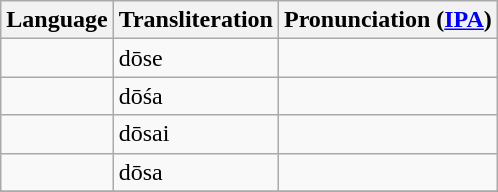<table class="wikitable">
<tr>
<th>Language</th>
<th>Transliteration</th>
<th>Pronunciation (<a href='#'>IPA</a>)</th>
</tr>
<tr>
<td></td>
<td>dōse</td>
<td></td>
</tr>
<tr>
<td></td>
<td>dōśa</td>
<td></td>
</tr>
<tr>
<td></td>
<td>dōsai</td>
<td></td>
</tr>
<tr>
<td></td>
<td>dōsa</td>
<td></td>
</tr>
<tr>
</tr>
<tr>
</tr>
</table>
